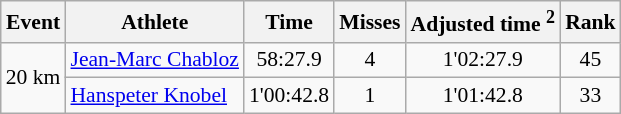<table class="wikitable" style="font-size:90%">
<tr>
<th>Event</th>
<th>Athlete</th>
<th>Time</th>
<th>Misses</th>
<th>Adjusted time <sup>2</sup></th>
<th>Rank</th>
</tr>
<tr>
<td rowspan="2">20 km</td>
<td><a href='#'>Jean-Marc Chabloz</a></td>
<td align="center">58:27.9</td>
<td align="center">4</td>
<td align="center">1'02:27.9</td>
<td align="center">45</td>
</tr>
<tr>
<td><a href='#'>Hanspeter Knobel</a></td>
<td align="center">1'00:42.8</td>
<td align="center">1</td>
<td align="center">1'01:42.8</td>
<td align="center">33</td>
</tr>
</table>
